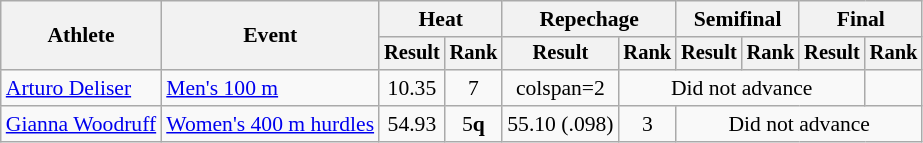<table class="wikitable" style="font-size:90%">
<tr>
<th rowspan="2">Athlete</th>
<th rowspan="2">Event</th>
<th colspan="2">Heat</th>
<th colspan="2">Repechage</th>
<th colspan="2">Semifinal</th>
<th colspan="2">Final</th>
</tr>
<tr style="font-size:95%">
<th>Result</th>
<th>Rank</th>
<th>Result</th>
<th>Rank</th>
<th>Result</th>
<th>Rank</th>
<th>Result</th>
<th>Rank</th>
</tr>
<tr align=center>
<td align=left><a href='#'>Arturo Deliser</a></td>
<td align=left><a href='#'>Men's 100 m</a></td>
<td>10.35</td>
<td>7</td>
<td>colspan=2 </td>
<td colspan=4>Did not advance</td>
</tr>
<tr align=center>
<td align=left><a href='#'>Gianna Woodruff</a></td>
<td align=left><a href='#'>Women's 400 m hurdles</a></td>
<td>54.93</td>
<td>5<strong>q</strong></td>
<td>55.10 (.098)</td>
<td>3</td>
<td colspan=4>Did not advance</td>
</tr>
</table>
